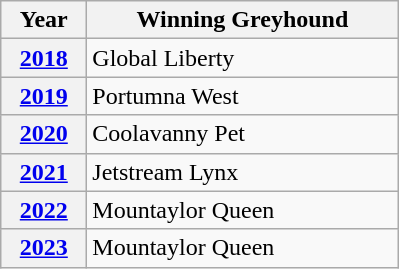<table class="wikitable">
<tr>
<th width=50>Year</th>
<th width=200>Winning Greyhound</th>
</tr>
<tr>
<th><a href='#'>2018</a></th>
<td>Global Liberty</td>
</tr>
<tr>
<th><a href='#'>2019</a></th>
<td>Portumna West</td>
</tr>
<tr>
<th><a href='#'>2020</a></th>
<td>Coolavanny Pet</td>
</tr>
<tr>
<th><a href='#'>2021</a></th>
<td>Jetstream Lynx</td>
</tr>
<tr>
<th><a href='#'>2022</a></th>
<td>Mountaylor Queen</td>
</tr>
<tr>
<th><a href='#'>2023</a></th>
<td>Mountaylor Queen</td>
</tr>
</table>
